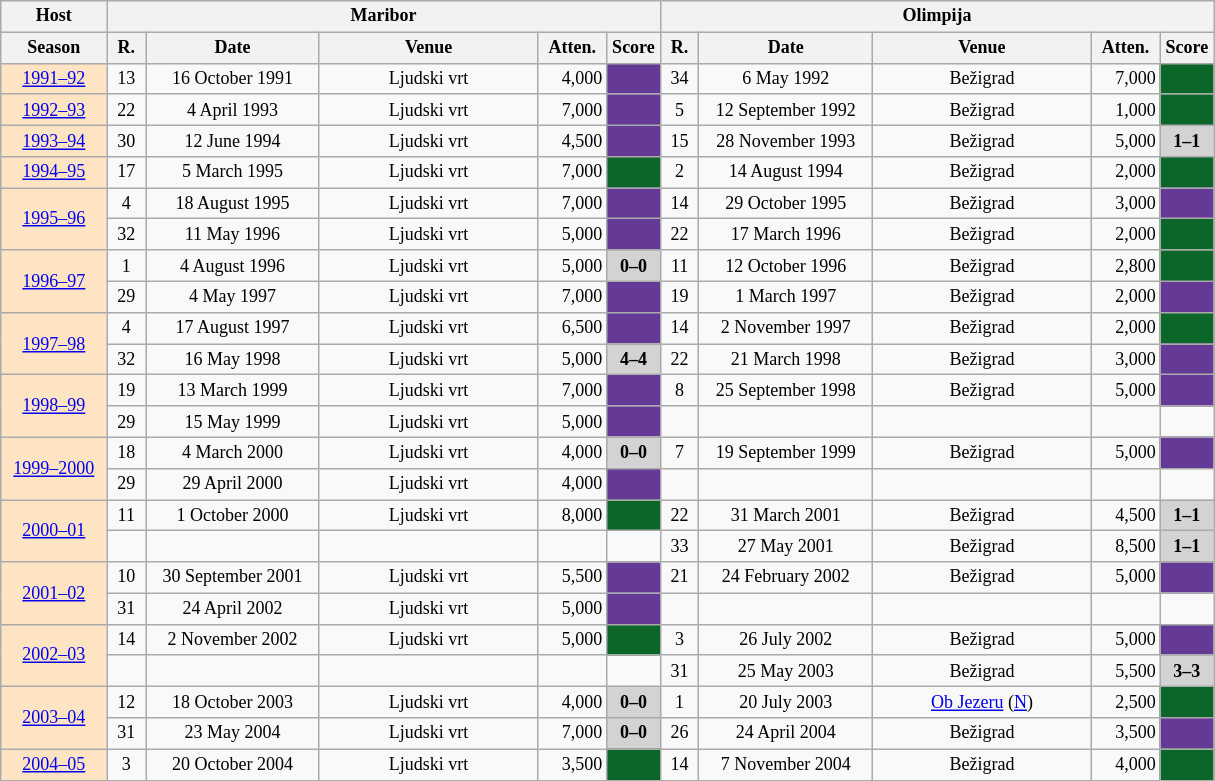<table class="wikitable" style="text-align: center; font-size: 12px">
<tr bgcolor=#f5f5f5>
<th>Host</th>
<th colspan=5>Maribor</th>
<th colspan=5>Olimpija</th>
</tr>
<tr>
<th width="65">Season</th>
<th width="20">R.</th>
<th width="110">Date</th>
<th width="140">Venue</th>
<th width="40">Atten.</th>
<th width="30">Score</th>
<th width="20">R.</th>
<th width="110">Date</th>
<th width="140">Venue</th>
<th width="40">Atten.</th>
<th width="30">Score</th>
</tr>
<tr>
<td bgcolor=#ffe4c4><a href='#'>1991–92</a></td>
<td>13</td>
<td>16 October 1991</td>
<td align="center">Ljudski vrt</td>
<td align="right">4,000</td>
<td style="background-color:#653A97"></td>
<td>34</td>
<td>6 May 1992</td>
<td align="center">Bežigrad</td>
<td align="right">7,000</td>
<td style="background-color:#0c6629"></td>
</tr>
<tr>
<td bgcolor=#ffe4c4><a href='#'>1992–93</a></td>
<td>22</td>
<td>4 April 1993</td>
<td align="center">Ljudski vrt</td>
<td align="right">7,000</td>
<td style="background-color:#653A97"></td>
<td>5</td>
<td>12 September 1992</td>
<td align="center">Bežigrad</td>
<td align="right">1,000</td>
<td style="background-color:#0c6629"></td>
</tr>
<tr>
<td bgcolor=#ffe4c4><a href='#'>1993–94</a></td>
<td>30</td>
<td>12 June 1994</td>
<td align="center">Ljudski vrt</td>
<td align="right">4,500</td>
<td style="background-color:#653A97"></td>
<td>15</td>
<td>28 November 1993</td>
<td align="center">Bežigrad</td>
<td align="right">5,000</td>
<td style="background-color:#D3D3D3"><strong>1–1</strong></td>
</tr>
<tr>
<td bgcolor=#ffe4c4><a href='#'>1994–95</a></td>
<td>17</td>
<td>5 March 1995</td>
<td align="center">Ljudski vrt</td>
<td align="right">7,000</td>
<td style="background-color:#0c6629"></td>
<td>2</td>
<td>14 August 1994</td>
<td align="center">Bežigrad</td>
<td align="right">2,000</td>
<td style="background-color:#0c6629"></td>
</tr>
<tr>
<td bgcolor=#ffe4c4 rowspan=2><a href='#'>1995–96</a></td>
<td>4</td>
<td>18 August 1995</td>
<td align="center">Ljudski vrt</td>
<td align="right">7,000</td>
<td style="background-color:#653A97"></td>
<td>14</td>
<td>29 October 1995</td>
<td align="center">Bežigrad</td>
<td align="right">3,000</td>
<td style="background-color:#653A97"></td>
</tr>
<tr>
<td>32</td>
<td>11 May 1996</td>
<td align="center">Ljudski vrt</td>
<td align="right">5,000</td>
<td style="background-color:#653A97"></td>
<td>22</td>
<td>17 March 1996</td>
<td align="center">Bežigrad</td>
<td align="right">2,000</td>
<td style="background-color:#0c6629"></td>
</tr>
<tr>
<td bgcolor=#ffe4c4 rowspan=2><a href='#'>1996–97</a></td>
<td>1</td>
<td>4 August 1996</td>
<td align="center">Ljudski vrt</td>
<td align="right">5,000</td>
<td style="background-color:#D3D3D3"><strong>0–0</strong></td>
<td>11</td>
<td>12 October 1996</td>
<td align="center">Bežigrad</td>
<td align="right">2,800</td>
<td style="background-color:#0c6629"></td>
</tr>
<tr>
<td>29</td>
<td>4 May 1997</td>
<td align="center">Ljudski vrt</td>
<td align="right">7,000</td>
<td style="background-color:#653A97"></td>
<td>19</td>
<td>1 March 1997</td>
<td align="center">Bežigrad</td>
<td align="right">2,000</td>
<td style="background-color:#653A97"></td>
</tr>
<tr>
<td bgcolor=#ffe4c4 rowspan=2><a href='#'>1997–98</a></td>
<td>4</td>
<td>17 August 1997</td>
<td align="center">Ljudski vrt</td>
<td align="right">6,500</td>
<td style="background-color:#653A97"></td>
<td>14</td>
<td>2 November 1997</td>
<td align="center">Bežigrad</td>
<td align="right">2,000</td>
<td style="background-color:#0c6629"></td>
</tr>
<tr>
<td>32</td>
<td>16 May 1998</td>
<td align="center">Ljudski vrt</td>
<td align="right">5,000</td>
<td style="background-color:#D3D3D3"><strong>4–4</strong></td>
<td>22</td>
<td>21 March 1998</td>
<td align="center">Bežigrad</td>
<td align="right">3,000</td>
<td style="background-color:#653A97"></td>
</tr>
<tr>
<td bgcolor=#ffe4c4 rowspan=2><a href='#'>1998–99</a></td>
<td>19</td>
<td>13 March 1999</td>
<td align="center">Ljudski vrt</td>
<td align="right">7,000</td>
<td style="background-color:#653A97"></td>
<td>8</td>
<td>25 September 1998</td>
<td align="center">Bežigrad</td>
<td align="right">5,000</td>
<td style="background-color:#653A97"></td>
</tr>
<tr>
<td>29</td>
<td>15 May 1999</td>
<td align="center">Ljudski vrt</td>
<td align="right">5,000</td>
<td style="background-color:#653A97"></td>
<td></td>
<td></td>
<td></td>
<td></td>
<td></td>
</tr>
<tr>
<td bgcolor=#ffe4c4 rowspan=2><a href='#'>1999–2000</a></td>
<td>18</td>
<td>4 March 2000</td>
<td align="center">Ljudski vrt</td>
<td align="right">4,000</td>
<td style="background-color:#D3D3D3"><strong>0–0</strong></td>
<td>7</td>
<td>19 September 1999</td>
<td align="center">Bežigrad</td>
<td align="right">5,000</td>
<td style="background-color:#653A97"></td>
</tr>
<tr>
<td>29</td>
<td>29 April 2000</td>
<td align="center">Ljudski vrt</td>
<td align="right">4,000</td>
<td style="background-color:#653A97"></td>
<td></td>
<td></td>
<td></td>
<td></td>
<td></td>
</tr>
<tr>
<td bgcolor=#ffe4c4 rowspan=2><a href='#'>2000–01</a></td>
<td>11</td>
<td>1 October 2000</td>
<td align="center">Ljudski vrt</td>
<td align="right">8,000</td>
<td style="background-color:#0c6629"></td>
<td>22</td>
<td>31 March 2001</td>
<td align="center">Bežigrad</td>
<td align="right">4,500</td>
<td style="background-color:#D3D3D3"><strong>1–1</strong></td>
</tr>
<tr>
<td></td>
<td></td>
<td></td>
<td></td>
<td></td>
<td>33</td>
<td>27 May 2001</td>
<td align="center">Bežigrad</td>
<td align="right">8,500</td>
<td style="background-color:#D3D3D3"><strong>1–1</strong></td>
</tr>
<tr>
<td bgcolor=#ffe4c4 rowspan=2><a href='#'>2001–02</a></td>
<td>10</td>
<td>30 September 2001</td>
<td align="center">Ljudski vrt</td>
<td align="right">5,500</td>
<td style="background-color:#653A97"></td>
<td>21</td>
<td>24 February 2002</td>
<td align="center">Bežigrad</td>
<td align="right">5,000</td>
<td style="background-color:#653A97"></td>
</tr>
<tr>
<td>31</td>
<td>24 April 2002</td>
<td align="center">Ljudski vrt</td>
<td align="right">5,000</td>
<td style="background-color:#653A97"></td>
<td></td>
<td></td>
<td></td>
<td></td>
<td></td>
</tr>
<tr>
<td bgcolor=#ffe4c4 rowspan=2><a href='#'>2002–03</a></td>
<td>14</td>
<td>2 November 2002</td>
<td align="center">Ljudski vrt</td>
<td align="right">5,000</td>
<td style="background-color:#0c6629"></td>
<td>3</td>
<td>26 July 2002</td>
<td align="center">Bežigrad</td>
<td align="right">5,000</td>
<td style="background-color:#653A97"></td>
</tr>
<tr>
<td></td>
<td></td>
<td></td>
<td></td>
<td></td>
<td>31</td>
<td>25 May 2003</td>
<td align="center">Bežigrad</td>
<td align="right">5,500</td>
<td style="background-color:#D3D3D3"><strong>3–3</strong></td>
</tr>
<tr>
<td bgcolor=#ffe4c4 rowspan=2><a href='#'>2003–04</a></td>
<td>12</td>
<td>18 October 2003</td>
<td align="center">Ljudski vrt</td>
<td align="right">4,000</td>
<td style="background-color:#D3D3D3"><strong>0–0</strong></td>
<td>1</td>
<td>20 July 2003</td>
<td align="center"><a href='#'>Ob Jezeru</a> (<a href='#'>N</a>)</td>
<td align="right">2,500</td>
<td style="background-color:#0c6629"></td>
</tr>
<tr>
<td>31</td>
<td>23 May 2004</td>
<td align="center">Ljudski vrt</td>
<td align="right">7,000</td>
<td style="background-color:#D3D3D3"><strong>0–0</strong></td>
<td>26</td>
<td>24 April 2004</td>
<td align="center">Bežigrad</td>
<td align="right">3,500</td>
<td style="background-color:#653A97"></td>
</tr>
<tr>
<td bgcolor=#ffe4c4><a href='#'>2004–05</a></td>
<td>3</td>
<td>20 October 2004</td>
<td align="center">Ljudski vrt</td>
<td align="right">3,500</td>
<td style="background-color:#0c6629"></td>
<td>14</td>
<td>7 November 2004</td>
<td align="center">Bežigrad</td>
<td align="right">4,000</td>
<td style="background-color:#0c6629"></td>
</tr>
<tr>
</tr>
</table>
